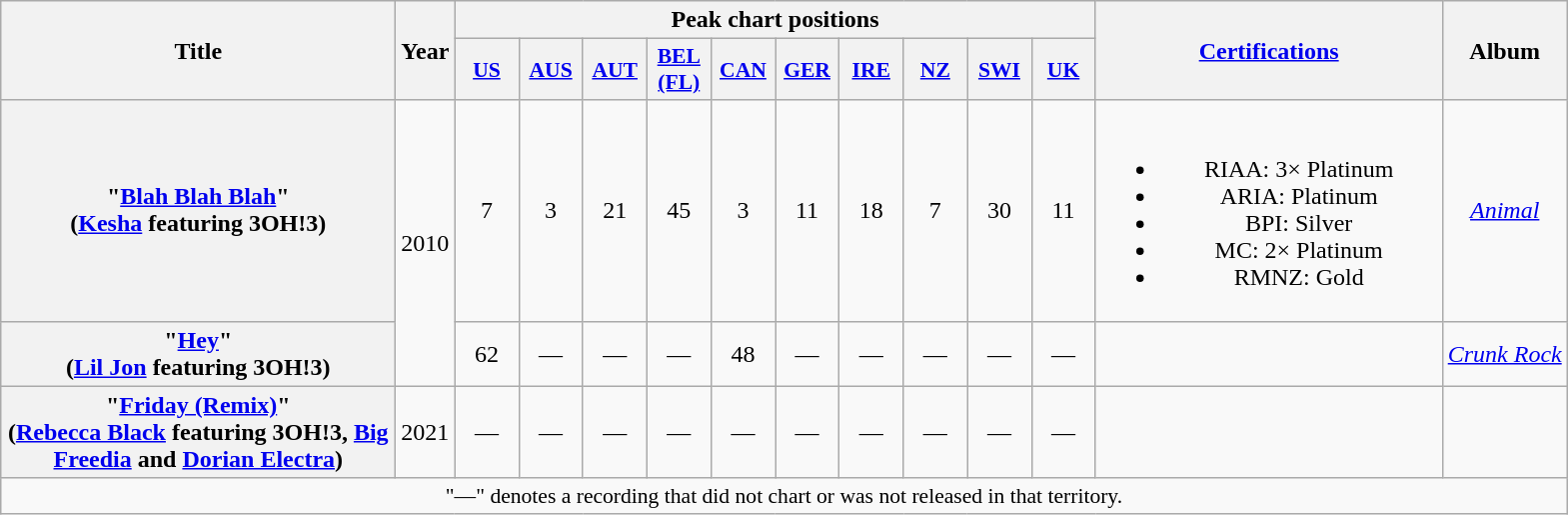<table class="wikitable plainrowheaders" style="text-align:center;">
<tr>
<th scope="col" rowspan="2" style="width:16em;">Title</th>
<th scope="col" rowspan="2">Year</th>
<th scope="col" colspan="10">Peak chart positions</th>
<th scope="col" rowspan="2" style="width:14em;"><a href='#'>Certifications</a></th>
<th scope="col" rowspan="2">Album</th>
</tr>
<tr>
<th scope="col" style="width:2.5em;font-size:90%;"><a href='#'>US</a><br></th>
<th scope="col" style="width:2.5em;font-size:90%;"><a href='#'>AUS</a><br></th>
<th scope="col" style="width:2.5em;font-size:90%;"><a href='#'>AUT</a><br></th>
<th scope="col" style="width:2.5em;font-size:90%;"><a href='#'>BEL<br>(FL)</a><br></th>
<th scope="col" style="width:2.5em;font-size:90%;"><a href='#'>CAN</a><br></th>
<th scope="col" style="width:2.5em;font-size:90%;"><a href='#'>GER</a><br></th>
<th scope="col" style="width:2.5em;font-size:90%;"><a href='#'>IRE</a><br></th>
<th scope="col" style="width:2.5em;font-size:90%;"><a href='#'>NZ</a><br></th>
<th scope="col" style="width:2.5em;font-size:90%;"><a href='#'>SWI</a><br></th>
<th scope="col" style="width:2.5em;font-size:90%;"><a href='#'>UK</a><br></th>
</tr>
<tr>
<th scope="row">"<a href='#'>Blah Blah Blah</a>"<br><span>(<a href='#'>Kesha</a> featuring 3OH!3)</span></th>
<td rowspan="2">2010</td>
<td>7</td>
<td>3</td>
<td>21</td>
<td>45</td>
<td>3</td>
<td>11</td>
<td>18</td>
<td>7</td>
<td>30</td>
<td>11</td>
<td><br><ul><li>RIAA: 3× Platinum</li><li>ARIA: Platinum</li><li>BPI: Silver</li><li>MC: 2× Platinum</li><li>RMNZ: Gold</li></ul></td>
<td><em><a href='#'>Animal</a></em></td>
</tr>
<tr>
<th scope="row">"<a href='#'>Hey</a>"<br><span>(<a href='#'>Lil Jon</a> featuring 3OH!3)</span></th>
<td>62</td>
<td>—</td>
<td>—</td>
<td>—</td>
<td>48</td>
<td>—</td>
<td>—</td>
<td>—</td>
<td>—</td>
<td>—</td>
<td></td>
<td><em><a href='#'>Crunk Rock</a></em></td>
</tr>
<tr>
<th scope="row">"<a href='#'>Friday (Remix)</a>"<br><span>(<a href='#'>Rebecca Black</a> featuring 3OH!3, <a href='#'>Big Freedia</a> and <a href='#'>Dorian Electra</a>)</span></th>
<td>2021</td>
<td>—</td>
<td>—</td>
<td>—</td>
<td>—</td>
<td>—</td>
<td>—</td>
<td>—</td>
<td>—</td>
<td>—</td>
<td>—</td>
<td></td>
<td></td>
</tr>
<tr>
<td colspan="14" style="font-size:90%">"—" denotes a recording that did not chart or was not released in that territory.</td>
</tr>
</table>
